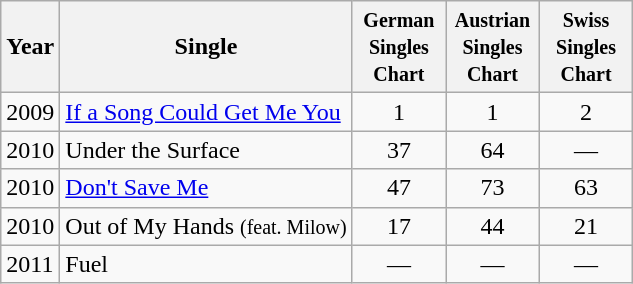<table class="wikitable">
<tr>
<th>Year</th>
<th>Single</th>
<th style="width:55px;"><small>German Singles Chart</small></th>
<th style="width:55px;"><small>Austrian Singles Chart</small></th>
<th style="width:55px;"><small>Swiss Singles Chart</small></th>
</tr>
<tr>
<td>2009</td>
<td><a href='#'>If a Song Could Get Me You</a></td>
<td style="text-align:center;">1</td>
<td style="text-align:center;">1</td>
<td style="text-align:center;">2</td>
</tr>
<tr>
<td>2010</td>
<td>Under the Surface</td>
<td style="text-align:center;">37</td>
<td style="text-align:center;">64</td>
<td style="text-align:center;">—</td>
</tr>
<tr>
<td>2010</td>
<td><a href='#'>Don't Save Me</a></td>
<td style="text-align:center; ">47</td>
<td style="text-align:center; ">73</td>
<td style="text-align:center; ">63</td>
</tr>
<tr>
<td>2010</td>
<td>Out of My Hands <small>(feat. Milow)</small></td>
<td style="text-align:center; ">17</td>
<td style="text-align:center; ">44</td>
<td style="text-align:center; ">21</td>
</tr>
<tr>
<td>2011</td>
<td>Fuel</td>
<td style="text-align:center; ">—</td>
<td style="text-align:center; ">—</td>
<td style="text-align:center; ">—</td>
</tr>
</table>
